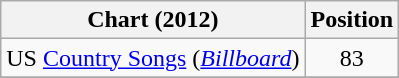<table class="wikitable sortable">
<tr>
<th scope="col">Chart (2012)</th>
<th scope="col">Position</th>
</tr>
<tr>
<td>US <a href='#'>Country Songs</a> (<em><a href='#'>Billboard</a></em>)</td>
<td align="center">83</td>
</tr>
<tr>
</tr>
</table>
